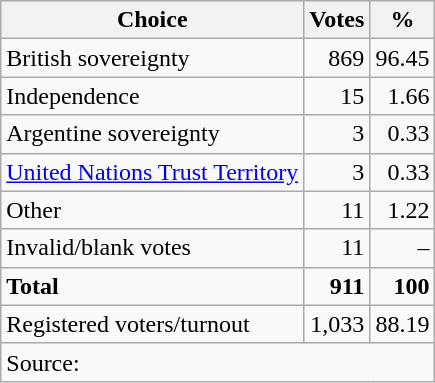<table class=wikitable style=text-align:right>
<tr>
<th>Choice</th>
<th>Votes</th>
<th>%</th>
</tr>
<tr>
<td align=left>British sovereignty</td>
<td>869</td>
<td>96.45</td>
</tr>
<tr>
<td align=left>Independence</td>
<td>15</td>
<td>1.66</td>
</tr>
<tr>
<td align=left>Argentine sovereignty</td>
<td>3</td>
<td>0.33</td>
</tr>
<tr>
<td align=left><a href='#'>United Nations Trust Territory</a></td>
<td>3</td>
<td>0.33</td>
</tr>
<tr>
<td align=left>Other</td>
<td>11</td>
<td>1.22</td>
</tr>
<tr>
<td align=left>Invalid/blank votes</td>
<td>11</td>
<td>–</td>
</tr>
<tr>
<td align=left><strong>Total</strong></td>
<td><strong>911</strong></td>
<td><strong>100</strong></td>
</tr>
<tr>
<td align=left>Registered voters/turnout</td>
<td>1,033</td>
<td>88.19</td>
</tr>
<tr>
<td colspan=3 align=left>Source: </td>
</tr>
</table>
